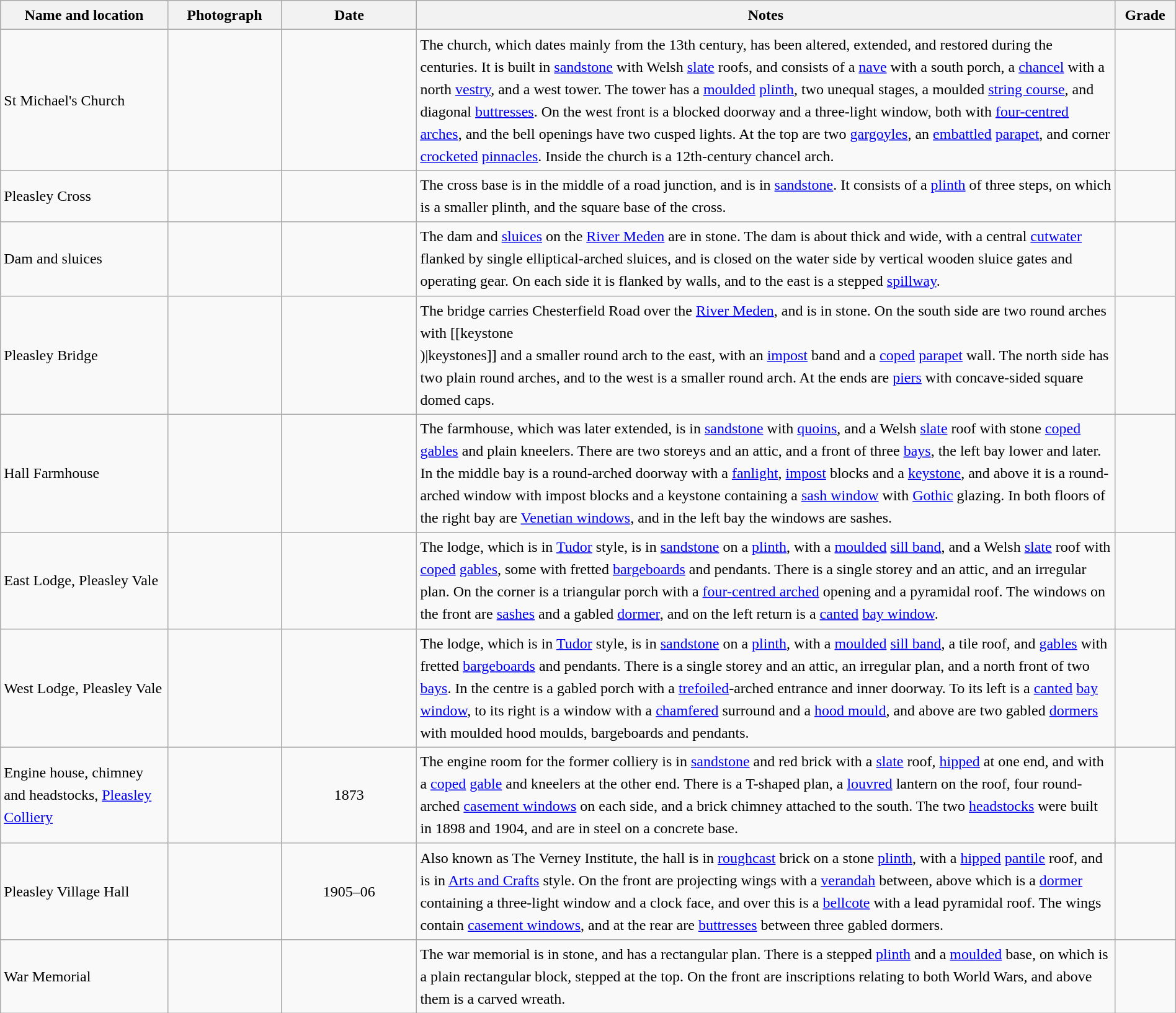<table class="wikitable sortable plainrowheaders" style="width:100%; border:0; text-align:left; line-height:150%;">
<tr>
<th scope="col"  style="width:150px">Name and location</th>
<th scope="col"  style="width:100px" class="unsortable">Photograph</th>
<th scope="col"  style="width:120px">Date</th>
<th scope="col"  style="width:650px" class="unsortable">Notes</th>
<th scope="col"  style="width:50px">Grade</th>
</tr>
<tr>
<td>St Michael's Church<br><small></small></td>
<td></td>
<td align="center"></td>
<td>The church, which dates mainly from the 13th century, has been altered, extended, and restored during the centuries.  It is built in <a href='#'>sandstone</a> with Welsh <a href='#'>slate</a> roofs, and consists of a <a href='#'>nave</a> with a south porch, a <a href='#'>chancel</a> with a north <a href='#'>vestry</a>, and a west tower.  The tower has a <a href='#'>moulded</a> <a href='#'>plinth</a>, two unequal stages, a moulded <a href='#'>string course</a>, and diagonal <a href='#'>buttresses</a>.  On the west front is a blocked doorway and a three-light window, both with <a href='#'>four-centred arches</a>, and the bell openings have two cusped lights.  At the top are two <a href='#'>gargoyles</a>, an <a href='#'>embattled</a> <a href='#'>parapet</a>, and corner <a href='#'>crocketed</a> <a href='#'>pinnacles</a>.  Inside the church is a 12th-century chancel arch.</td>
<td align="center" ></td>
</tr>
<tr>
<td>Pleasley Cross<br><small></small></td>
<td></td>
<td align="center"></td>
<td>The cross base is in the middle of a road junction, and is in <a href='#'>sandstone</a>.  It consists of a <a href='#'>plinth</a> of three steps, on which is a smaller plinth, and the square base of the cross.</td>
<td align="center" ></td>
</tr>
<tr>
<td>Dam and sluices<br><small></small></td>
<td></td>
<td align="center"></td>
<td>The dam and <a href='#'>sluices</a> on the <a href='#'>River Meden</a> are in stone.  The dam is about  thick and  wide, with a central <a href='#'>cutwater</a> flanked by single elliptical-arched sluices, and is closed on the water side by vertical wooden sluice gates and operating gear. On each side it is flanked by walls, and to the east is a stepped <a href='#'>spillway</a>.</td>
<td align="center" ></td>
</tr>
<tr>
<td>Pleasley Bridge<br><small></small></td>
<td></td>
<td align="center"></td>
<td>The bridge carries Chesterfield Road over the <a href='#'>River Meden</a>, and is in stone.  On the south side are two round arches with [[keystone<br>)|keystones]] and a smaller round arch to the east, with an <a href='#'>impost</a> band and a <a href='#'>coped</a> <a href='#'>parapet</a> wall.  The north side has two plain round arches, and to the west is a smaller round arch.  At the ends are <a href='#'>piers</a> with concave-sided square domed caps.</td>
<td align="center" ></td>
</tr>
<tr>
<td>Hall Farmhouse<br><small></small></td>
<td></td>
<td align="center"></td>
<td>The farmhouse, which was later extended, is in <a href='#'>sandstone</a> with <a href='#'>quoins</a>, and a Welsh <a href='#'>slate</a> roof with stone <a href='#'>coped</a> <a href='#'>gables</a> and plain kneelers.  There are two storeys and an attic, and a front of three <a href='#'>bays</a>, the left bay lower and later.  In the middle bay is a round-arched doorway with a <a href='#'>fanlight</a>, <a href='#'>impost</a> blocks and a <a href='#'>keystone</a>, and above it is a round-arched window with impost blocks and a keystone containing a <a href='#'>sash window</a> with <a href='#'>Gothic</a> glazing.  In both floors of the right bay are <a href='#'>Venetian windows</a>, and in the left bay the windows are sashes.</td>
<td align="center" ></td>
</tr>
<tr>
<td>East Lodge, Pleasley Vale<br><small></small></td>
<td></td>
<td align="center"></td>
<td>The lodge, which is in <a href='#'>Tudor</a> style, is in <a href='#'>sandstone</a> on a <a href='#'>plinth</a>, with a <a href='#'>moulded</a> <a href='#'>sill band</a>, and a Welsh <a href='#'>slate</a> roof with <a href='#'>coped</a> <a href='#'>gables</a>, some with fretted <a href='#'>bargeboards</a> and pendants.  There is a single storey and an attic, and an irregular plan.  On the corner is a triangular porch with a <a href='#'>four-centred arched</a> opening and a pyramidal roof.  The windows on the front are <a href='#'>sashes</a> and a gabled <a href='#'>dormer</a>, and on the left return is a <a href='#'>canted</a> <a href='#'>bay window</a>.</td>
<td align="center" ></td>
</tr>
<tr>
<td>West Lodge, Pleasley Vale<br><small></small></td>
<td></td>
<td align="center"></td>
<td>The lodge, which is in <a href='#'>Tudor</a> style, is in <a href='#'>sandstone</a> on a <a href='#'>plinth</a>, with a <a href='#'>moulded</a> <a href='#'>sill band</a>, a tile roof, and <a href='#'>gables</a> with fretted <a href='#'>bargeboards</a> and pendants.  There is a single storey and an attic, an irregular plan, and a north front of two <a href='#'>bays</a>.  In the centre is a gabled porch with a <a href='#'>trefoiled</a>-arched entrance and inner doorway. To its left is a <a href='#'>canted</a> <a href='#'>bay window</a>, to its right is a window with a <a href='#'>chamfered</a> surround and a <a href='#'>hood mould</a>, and above are two gabled <a href='#'>dormers</a> with moulded hood moulds, bargeboards and pendants.</td>
<td align="center" ></td>
</tr>
<tr>
<td>Engine house, chimney and headstocks, <a href='#'>Pleasley Colliery</a><br><small></small></td>
<td></td>
<td align="center">1873</td>
<td>The engine room for the former colliery is in <a href='#'>sandstone</a> and red brick with a <a href='#'>slate</a> roof, <a href='#'>hipped</a> at one end, and with a <a href='#'>coped</a> <a href='#'>gable</a> and kneelers at the other end.  There is a T-shaped plan, a <a href='#'>louvred</a> lantern on the roof, four round-arched <a href='#'>casement windows</a> on each side, and a brick chimney attached to the south.  The two <a href='#'>headstocks</a> were built in 1898 and 1904, and are in steel on a concrete base.</td>
<td align="center" ></td>
</tr>
<tr>
<td>Pleasley Village Hall<br><small></small></td>
<td></td>
<td align="center">1905–06</td>
<td>Also known as The Verney Institute, the hall is in <a href='#'>roughcast</a> brick on a stone <a href='#'>plinth</a>, with a <a href='#'>hipped</a> <a href='#'>pantile</a> roof, and is in <a href='#'>Arts and Crafts</a> style.  On the front are projecting wings with a <a href='#'>verandah</a> between, above which is a <a href='#'>dormer</a> containing a three-light window and a clock face, and over this is a <a href='#'>bellcote</a> with a lead pyramidal roof. The wings contain <a href='#'>casement windows</a>, and at the rear are <a href='#'>buttresses</a> between three gabled dormers.</td>
<td align="center" ></td>
</tr>
<tr>
<td>War Memorial<br><small></small></td>
<td></td>
<td align="center"></td>
<td>The war memorial is in stone, and has a rectangular plan.  There is a stepped <a href='#'>plinth</a> and a <a href='#'>moulded</a> base, on which is a plain rectangular block, stepped at the top.   On the front are inscriptions relating to both World Wars, and above them is a carved wreath.</td>
<td align="center" ></td>
</tr>
<tr>
</tr>
</table>
